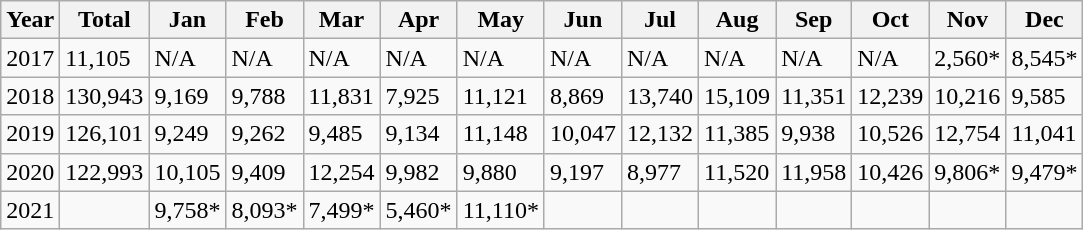<table class="wikitable">
<tr>
<th>Year</th>
<th>Total</th>
<th>Jan</th>
<th>Feb</th>
<th>Mar</th>
<th>Apr</th>
<th>May</th>
<th>Jun</th>
<th>Jul</th>
<th>Aug</th>
<th>Sep</th>
<th>Oct</th>
<th>Nov</th>
<th>Dec</th>
</tr>
<tr>
<td>2017</td>
<td>11,105</td>
<td>N/A</td>
<td>N/A</td>
<td>N/A</td>
<td>N/A</td>
<td>N/A</td>
<td>N/A</td>
<td>N/A</td>
<td>N/A</td>
<td>N/A</td>
<td>N/A</td>
<td>2,560*</td>
<td>8,545*</td>
</tr>
<tr>
<td>2018</td>
<td>130,943</td>
<td>9,169</td>
<td>9,788</td>
<td>11,831</td>
<td>7,925</td>
<td>11,121</td>
<td>8,869</td>
<td>13,740</td>
<td>15,109</td>
<td>11,351</td>
<td>12,239</td>
<td>10,216</td>
<td>9,585</td>
</tr>
<tr>
<td>2019</td>
<td>126,101</td>
<td>9,249</td>
<td>9,262</td>
<td>9,485</td>
<td>9,134</td>
<td>11,148</td>
<td>10,047</td>
<td>12,132</td>
<td>11,385</td>
<td>9,938</td>
<td>10,526</td>
<td>12,754</td>
<td>11,041</td>
</tr>
<tr>
<td>2020</td>
<td>122,993</td>
<td>10,105</td>
<td>9,409</td>
<td>12,254</td>
<td>9,982</td>
<td>9,880</td>
<td>9,197</td>
<td>8,977</td>
<td>11,520</td>
<td>11,958</td>
<td>10,426</td>
<td>9,806*</td>
<td>9,479*</td>
</tr>
<tr>
<td>2021</td>
<td></td>
<td>9,758*</td>
<td>8,093*</td>
<td>7,499*</td>
<td>5,460*</td>
<td>11,110*</td>
<td></td>
<td></td>
<td></td>
<td></td>
<td></td>
<td></td>
<td></td>
</tr>
</table>
